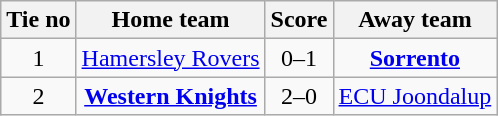<table class="wikitable" style="text-align:center">
<tr>
<th>Tie no</th>
<th>Home team</th>
<th>Score</th>
<th>Away team</th>
</tr>
<tr>
<td>1</td>
<td><a href='#'>Hamersley Rovers</a></td>
<td>0–1</td>
<td><strong><a href='#'>Sorrento</a></strong></td>
</tr>
<tr>
<td>2</td>
<td><strong><a href='#'>Western Knights</a></strong></td>
<td>2–0</td>
<td><a href='#'>ECU Joondalup</a></td>
</tr>
</table>
